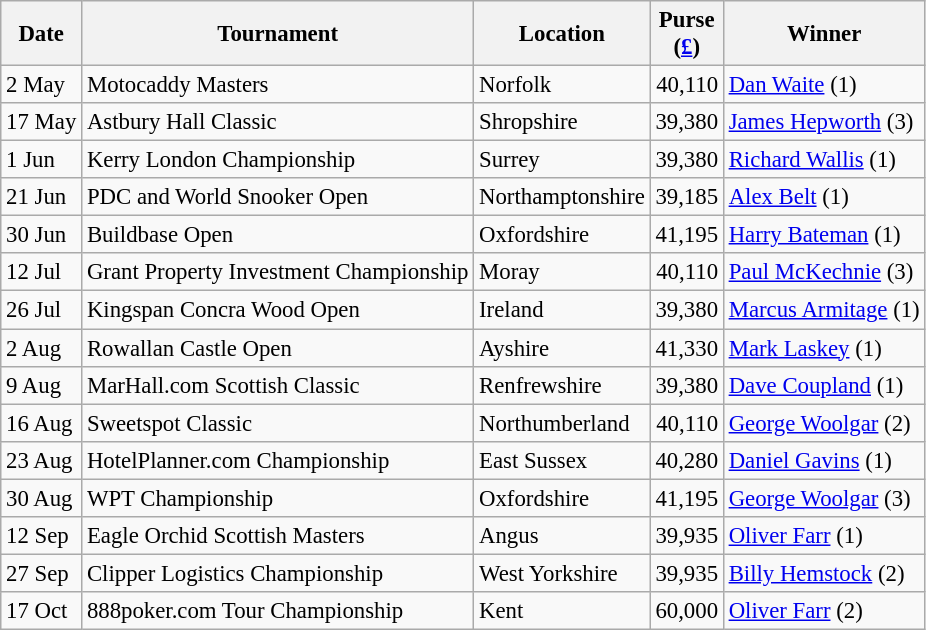<table class="wikitable" style="font-size:95%;">
<tr>
<th>Date</th>
<th>Tournament</th>
<th>Location</th>
<th>Purse<br>(<a href='#'>£</a>)</th>
<th>Winner</th>
</tr>
<tr>
<td>2 May</td>
<td>Motocaddy Masters</td>
<td>Norfolk</td>
<td align=right>40,110</td>
<td> <a href='#'>Dan Waite</a> (1)</td>
</tr>
<tr>
<td>17 May</td>
<td>Astbury Hall Classic</td>
<td>Shropshire</td>
<td align=right>39,380</td>
<td> <a href='#'>James Hepworth</a> (3)</td>
</tr>
<tr>
<td>1 Jun</td>
<td>Kerry London Championship</td>
<td>Surrey</td>
<td align=right>39,380</td>
<td> <a href='#'>Richard Wallis</a> (1)</td>
</tr>
<tr>
<td>21 Jun</td>
<td>PDC and World Snooker Open</td>
<td>Northamptonshire</td>
<td align=right>39,185</td>
<td> <a href='#'>Alex Belt</a> (1)</td>
</tr>
<tr>
<td>30 Jun</td>
<td>Buildbase Open</td>
<td>Oxfordshire</td>
<td align=right>41,195</td>
<td> <a href='#'>Harry Bateman</a> (1)</td>
</tr>
<tr>
<td>12 Jul</td>
<td>Grant Property Investment Championship</td>
<td>Moray</td>
<td align=right>40,110</td>
<td> <a href='#'>Paul McKechnie</a> (3)</td>
</tr>
<tr>
<td>26 Jul</td>
<td>Kingspan Concra Wood Open</td>
<td>Ireland</td>
<td align=right>39,380</td>
<td> <a href='#'>Marcus Armitage</a> (1)</td>
</tr>
<tr>
<td>2 Aug</td>
<td>Rowallan Castle Open</td>
<td>Ayshire</td>
<td align=right>41,330</td>
<td> <a href='#'>Mark Laskey</a> (1)</td>
</tr>
<tr>
<td>9 Aug</td>
<td>MarHall.com Scottish Classic</td>
<td>Renfrewshire</td>
<td align=right>39,380</td>
<td> <a href='#'>Dave Coupland</a> (1)</td>
</tr>
<tr>
<td>16 Aug</td>
<td>Sweetspot Classic</td>
<td>Northumberland</td>
<td align=right>40,110</td>
<td> <a href='#'>George Woolgar</a> (2)</td>
</tr>
<tr>
<td>23 Aug</td>
<td>HotelPlanner.com Championship</td>
<td>East Sussex</td>
<td align=right>40,280</td>
<td> <a href='#'>Daniel Gavins</a> (1)</td>
</tr>
<tr>
<td>30 Aug</td>
<td>WPT Championship</td>
<td>Oxfordshire</td>
<td align=right>41,195</td>
<td> <a href='#'>George Woolgar</a> (3)</td>
</tr>
<tr>
<td>12 Sep</td>
<td>Eagle Orchid Scottish Masters</td>
<td>Angus</td>
<td align=right>39,935</td>
<td> <a href='#'>Oliver Farr</a> (1)</td>
</tr>
<tr>
<td>27 Sep</td>
<td>Clipper Logistics Championship</td>
<td>West Yorkshire</td>
<td align=right>39,935</td>
<td> <a href='#'>Billy Hemstock</a> (2)</td>
</tr>
<tr>
<td>17 Oct</td>
<td>888poker.com Tour Championship</td>
<td>Kent</td>
<td align=right>60,000</td>
<td> <a href='#'>Oliver Farr</a> (2)</td>
</tr>
</table>
